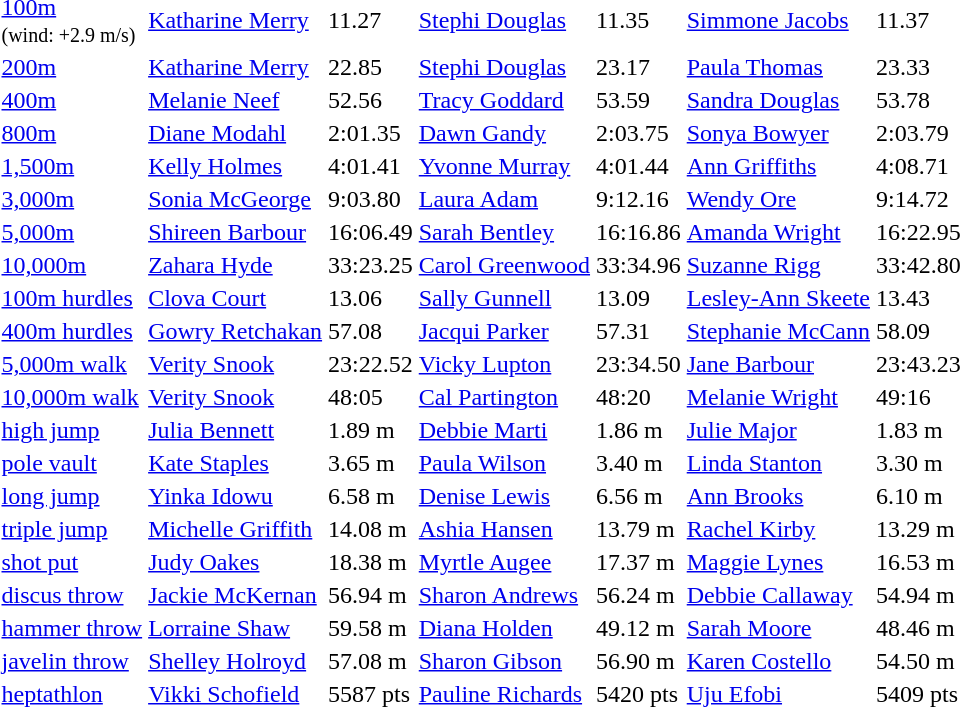<table>
<tr>
<td><a href='#'>100m</a><br><small>(wind: +2.9 m/s)</small></td>
<td><a href='#'>Katharine Merry</a></td>
<td>11.27 </td>
<td><a href='#'>Stephi Douglas</a></td>
<td>11.35 </td>
<td><a href='#'>Simmone Jacobs</a></td>
<td>11.37 </td>
</tr>
<tr>
<td><a href='#'>200m</a></td>
<td><a href='#'>Katharine Merry</a></td>
<td>22.85</td>
<td><a href='#'>Stephi Douglas</a></td>
<td>23.17</td>
<td><a href='#'>Paula Thomas</a></td>
<td>23.33</td>
</tr>
<tr>
<td><a href='#'>400m</a></td>
<td> <a href='#'>Melanie Neef</a></td>
<td>52.56</td>
<td><a href='#'>Tracy Goddard</a></td>
<td>53.59</td>
<td><a href='#'>Sandra Douglas</a></td>
<td>53.78</td>
</tr>
<tr>
<td><a href='#'>800m</a></td>
<td><a href='#'>Diane Modahl</a></td>
<td>2:01.35</td>
<td><a href='#'>Dawn Gandy</a></td>
<td>2:03.75</td>
<td><a href='#'>Sonya Bowyer</a></td>
<td>2:03.79</td>
</tr>
<tr>
<td><a href='#'>1,500m</a></td>
<td><a href='#'>Kelly Holmes</a></td>
<td>4:01.41</td>
<td> <a href='#'>Yvonne Murray</a></td>
<td>4:01.44</td>
<td><a href='#'>Ann Griffiths</a></td>
<td>4:08.71</td>
</tr>
<tr>
<td><a href='#'>3,000m</a></td>
<td><a href='#'>Sonia McGeorge</a></td>
<td>9:03.80</td>
<td> <a href='#'>Laura Adam</a></td>
<td>9:12.16</td>
<td><a href='#'>Wendy Ore</a></td>
<td>9:14.72</td>
</tr>
<tr>
<td><a href='#'>5,000m</a></td>
<td><a href='#'>Shireen Barbour</a></td>
<td>16:06.49</td>
<td><a href='#'>Sarah Bentley</a></td>
<td>16:16.86</td>
<td><a href='#'>Amanda Wright</a></td>
<td>16:22.95</td>
</tr>
<tr>
<td><a href='#'>10,000m</a></td>
<td><a href='#'>Zahara Hyde</a></td>
<td>33:23.25</td>
<td><a href='#'>Carol Greenwood</a></td>
<td>33:34.96</td>
<td><a href='#'>Suzanne Rigg</a></td>
<td>33:42.80</td>
</tr>
<tr>
<td><a href='#'>100m hurdles</a></td>
<td><a href='#'>Clova Court</a></td>
<td>13.06</td>
<td><a href='#'>Sally Gunnell</a></td>
<td>13.09</td>
<td><a href='#'>Lesley-Ann Skeete</a></td>
<td>13.43</td>
</tr>
<tr>
<td><a href='#'>400m hurdles</a></td>
<td><a href='#'>Gowry Retchakan</a></td>
<td>57.08</td>
<td><a href='#'>Jacqui Parker</a></td>
<td>57.31</td>
<td><a href='#'>Stephanie McCann</a></td>
<td>58.09</td>
</tr>
<tr>
<td><a href='#'>5,000m walk</a></td>
<td> <a href='#'>Verity Snook</a></td>
<td>23:22.52</td>
<td><a href='#'>Vicky Lupton</a></td>
<td>23:34.50</td>
<td> <a href='#'>Jane Barbour</a></td>
<td>23:43.23</td>
</tr>
<tr>
<td><a href='#'>10,000m walk</a></td>
<td> <a href='#'>Verity Snook</a></td>
<td>48:05</td>
<td> <a href='#'>Cal Partington</a></td>
<td>48:20</td>
<td><a href='#'>Melanie Wright</a></td>
<td>49:16</td>
</tr>
<tr>
<td><a href='#'>high jump</a></td>
<td><a href='#'>Julia Bennett</a></td>
<td>1.89 m</td>
<td><a href='#'>Debbie Marti</a></td>
<td>1.86 m</td>
<td><a href='#'>Julie Major</a></td>
<td>1.83 m</td>
</tr>
<tr>
<td><a href='#'>pole vault</a></td>
<td><a href='#'>Kate Staples</a></td>
<td>3.65 m</td>
<td><a href='#'>Paula Wilson</a></td>
<td>3.40 m</td>
<td><a href='#'>Linda Stanton</a></td>
<td>3.30 m</td>
</tr>
<tr>
<td><a href='#'>long jump</a></td>
<td><a href='#'>Yinka Idowu</a></td>
<td>6.58 m </td>
<td><a href='#'>Denise Lewis</a></td>
<td>6.56 m</td>
<td><a href='#'>Ann Brooks</a></td>
<td>6.10 m</td>
</tr>
<tr>
<td><a href='#'>triple jump</a></td>
<td><a href='#'>Michelle Griffith</a></td>
<td>14.08 m</td>
<td><a href='#'>Ashia Hansen</a></td>
<td>13.79 m</td>
<td><a href='#'>Rachel Kirby</a></td>
<td>13.29 m</td>
</tr>
<tr>
<td><a href='#'>shot put</a></td>
<td><a href='#'>Judy Oakes</a></td>
<td>18.38 m</td>
<td><a href='#'>Myrtle Augee</a></td>
<td>17.37 m</td>
<td><a href='#'>Maggie Lynes</a></td>
<td>16.53 m</td>
</tr>
<tr>
<td><a href='#'>discus throw</a></td>
<td> <a href='#'>Jackie McKernan</a></td>
<td>56.94 m</td>
<td><a href='#'>Sharon Andrews</a></td>
<td>56.24 m</td>
<td><a href='#'>Debbie Callaway</a></td>
<td>54.94 m</td>
</tr>
<tr>
<td><a href='#'>hammer throw</a></td>
<td><a href='#'>Lorraine Shaw</a></td>
<td>59.58 m</td>
<td><a href='#'>Diana Holden</a></td>
<td>49.12 m</td>
<td><a href='#'>Sarah Moore</a></td>
<td>48.46 m</td>
</tr>
<tr>
<td><a href='#'>javelin throw</a></td>
<td><a href='#'>Shelley Holroyd</a></td>
<td>57.08 m</td>
<td><a href='#'>Sharon Gibson</a></td>
<td>56.90 m</td>
<td> <a href='#'>Karen Costello</a></td>
<td>54.50 m</td>
</tr>
<tr>
<td><a href='#'>heptathlon</a></td>
<td><a href='#'>Vikki Schofield</a></td>
<td>5587 pts</td>
<td><a href='#'>Pauline Richards</a></td>
<td>5420 pts</td>
<td><a href='#'>Uju Efobi</a></td>
<td>5409 pts</td>
</tr>
</table>
